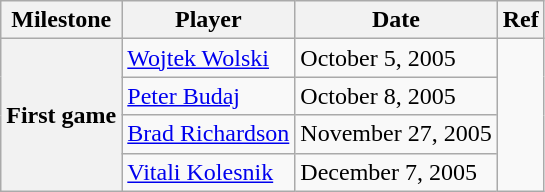<table class="wikitable">
<tr>
<th scope="col">Milestone</th>
<th scope="col">Player</th>
<th scope="col">Date</th>
<th scope="col">Ref</th>
</tr>
<tr>
<th rowspan=4>First game</th>
<td><a href='#'>Wojtek Wolski</a></td>
<td>October 5, 2005</td>
<td rowspan=4></td>
</tr>
<tr>
<td><a href='#'>Peter Budaj</a></td>
<td>October 8, 2005</td>
</tr>
<tr>
<td><a href='#'>Brad Richardson</a></td>
<td>November 27, 2005</td>
</tr>
<tr>
<td><a href='#'>Vitali Kolesnik</a></td>
<td>December 7, 2005</td>
</tr>
</table>
